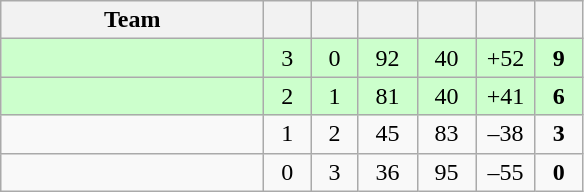<table class="wikitable" style="text-align:center;">
<tr>
<th style="width:10.5em;">Team</th>
<th style="width:1.5em;"></th>
<th style="width:1.5em;"></th>
<th style="width:2.0em;"></th>
<th style="width:2.0em;"></th>
<th style="width:2.0em;"></th>
<th style="width:1.5em;"></th>
</tr>
<tr bgcolor="#cfc">
<td align="left"></td>
<td>3</td>
<td>0</td>
<td>92</td>
<td>40</td>
<td>+52</td>
<td><strong>9</strong></td>
</tr>
<tr bgcolor="#cfc">
<td align="left"></td>
<td>2</td>
<td>1</td>
<td>81</td>
<td>40</td>
<td>+41</td>
<td><strong>6</strong></td>
</tr>
<tr>
<td align="left"></td>
<td>1</td>
<td>2</td>
<td>45</td>
<td>83</td>
<td>–38</td>
<td><strong>3</strong></td>
</tr>
<tr>
<td align="left"></td>
<td>0</td>
<td>3</td>
<td>36</td>
<td>95</td>
<td>–55</td>
<td><strong>0</strong></td>
</tr>
</table>
